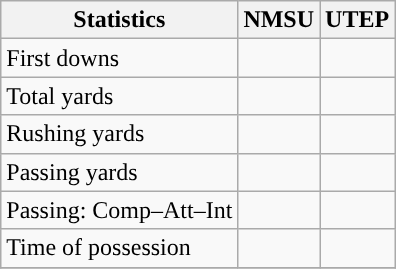<table class="wikitable" style="float: left;">
<tr>
<th>Statistics</th>
<th>NMSU</th>
<th>UTEP</th>
</tr>
<tr>
<td>First downs</td>
<td></td>
<td></td>
</tr>
<tr>
<td>Total yards</td>
<td></td>
<td></td>
</tr>
<tr>
<td>Rushing yards</td>
<td></td>
<td></td>
</tr>
<tr>
<td>Passing yards</td>
<td></td>
<td></td>
</tr>
<tr>
<td>Passing: Comp–Att–Int</td>
<td></td>
<td></td>
</tr>
<tr>
<td>Time of possession</td>
<td></td>
<td></td>
</tr>
<tr>
</tr>
</table>
